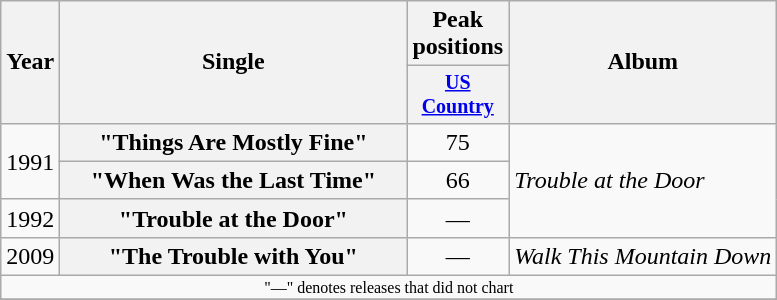<table class="wikitable plainrowheaders" style="text-align:center;">
<tr>
<th rowspan="2">Year</th>
<th rowspan="2" style="width:14em;">Single</th>
<th colspan="1">Peak positions</th>
<th rowspan="2">Album</th>
</tr>
<tr style="font-size:smaller;">
<th width="60"><a href='#'>US Country</a></th>
</tr>
<tr>
<td rowspan="2">1991</td>
<th scope="row">"Things Are Mostly Fine"</th>
<td>75</td>
<td align="left" rowspan="3"><em>Trouble at the Door</em></td>
</tr>
<tr>
<th scope="row">"When Was the Last Time"</th>
<td>66</td>
</tr>
<tr>
<td>1992</td>
<th scope="row">"Trouble at the Door"</th>
<td>—</td>
</tr>
<tr>
<td>2009</td>
<th scope="row">"The Trouble with You"</th>
<td>—</td>
<td align="left"><em>Walk This Mountain Down</em></td>
</tr>
<tr>
<td colspan="4" style="font-size:8pt">"—" denotes releases that did not chart</td>
</tr>
<tr>
</tr>
</table>
